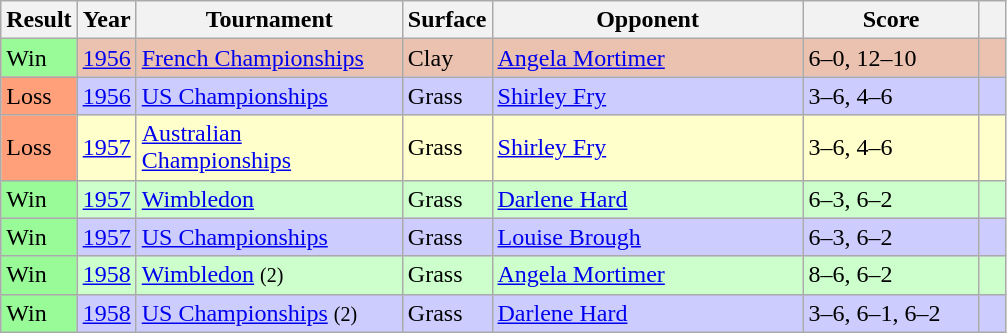<table class="sortable wikitable">
<tr>
<th>Result</th>
<th>Year</th>
<th style="width:170px">Tournament</th>
<th style="width:50px">Surface</th>
<th style="width:200px">Opponent</th>
<th style="width:110px" class="unsortable">Score</th>
<th style="width:10px; class="unsortable"></th>
</tr>
<tr style="background:#ebc2af;">
<td style="background:#98fb98;">Win</td>
<td><a href='#'>1956</a></td>
<td><a href='#'>French Championships</a></td>
<td>Clay</td>
<td> <a href='#'>Angela Mortimer</a></td>
<td>6–0, 12–10</td>
<td style="text-align:center;"></td>
</tr>
<tr style="background:#ccf;">
<td style="background:#ffa07a;">Loss</td>
<td><a href='#'>1956</a></td>
<td><a href='#'>US Championships</a></td>
<td>Grass</td>
<td> <a href='#'>Shirley Fry</a></td>
<td>3–6, 4–6</td>
<td style="text-align:center;"></td>
</tr>
<tr style="background:#ffc;">
<td style="background:#ffa07a;">Loss</td>
<td><a href='#'>1957</a></td>
<td><a href='#'>Australian Championships</a></td>
<td>Grass</td>
<td> <a href='#'>Shirley Fry</a></td>
<td>3–6, 4–6</td>
<td style="text-align:center;"></td>
</tr>
<tr style="background:#cfc;">
<td style="background:#98fb98;">Win</td>
<td><a href='#'>1957</a></td>
<td><a href='#'>Wimbledon</a></td>
<td>Grass</td>
<td> <a href='#'>Darlene Hard</a></td>
<td>6–3, 6–2</td>
<td style="text-align:center;"></td>
</tr>
<tr style="background:#ccf;">
<td style="background:#98fb98;">Win</td>
<td><a href='#'>1957</a></td>
<td><a href='#'>US Championships</a></td>
<td>Grass</td>
<td> <a href='#'>Louise Brough</a></td>
<td>6–3, 6–2</td>
<td style="text-align:center;"></td>
</tr>
<tr style="background:#cfc;">
<td style="background:#98fb98;">Win</td>
<td><a href='#'>1958</a></td>
<td><a href='#'>Wimbledon</a> <small>(2)</small></td>
<td>Grass</td>
<td> <a href='#'>Angela Mortimer</a></td>
<td>8–6, 6–2</td>
<td style="text-align:center;"></td>
</tr>
<tr style="background:#ccf;">
<td style="background:#98fb98;">Win</td>
<td><a href='#'>1958</a></td>
<td><a href='#'>US Championships</a> <small>(2)</small></td>
<td>Grass</td>
<td> <a href='#'>Darlene Hard</a></td>
<td>3–6, 6–1, 6–2</td>
<td style="text-align:center;"></td>
</tr>
</table>
